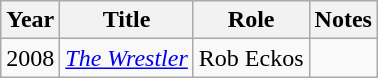<table class="wikitable sortable">
<tr>
<th>Year</th>
<th>Title</th>
<th>Role</th>
<th class="unsortable">Notes</th>
</tr>
<tr>
<td>2008</td>
<td><em><a href='#'>The Wrestler</a></em></td>
<td>Rob Eckos</td>
<td></td>
</tr>
</table>
